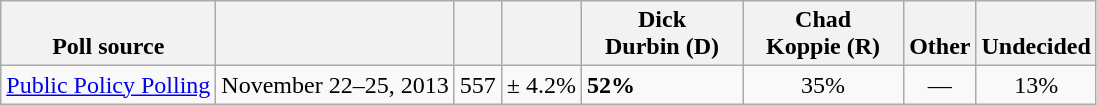<table class="wikitable">
<tr valign= bottom>
<th>Poll source</th>
<th></th>
<th></th>
<th></th>
<th style="width:100px;">Dick<br>Durbin (D)</th>
<th style="width:100px;">Chad<br>Koppie (R)</th>
<th>Other</th>
<th>Undecided</th>
</tr>
<tr>
<td><a href='#'>Public Policy Polling</a></td>
<td align=center>November 22–25, 2013</td>
<td align=center>557</td>
<td align=center>± 4.2%</td>
<td><strong>52%</strong></td>
<td align=center>35%</td>
<td align=center>—</td>
<td align=center>13%</td>
</tr>
</table>
